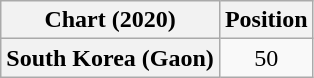<table class="wikitable sortable plainrowheaders" style="text-align:center">
<tr>
<th scope="col">Chart (2020)</th>
<th scope="col">Position</th>
</tr>
<tr>
<th scope="row">South Korea (Gaon)</th>
<td>50</td>
</tr>
</table>
